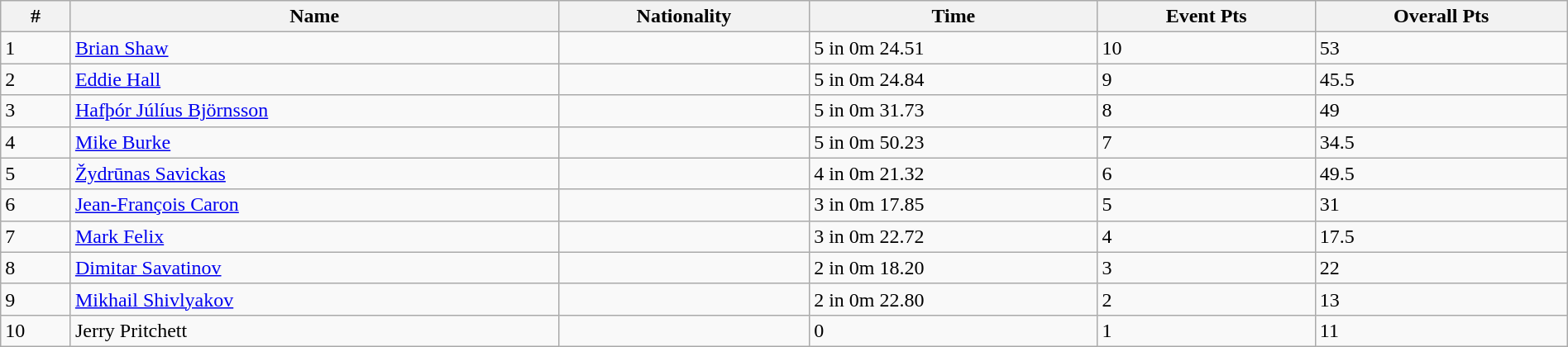<table class="wikitable sortable" style="display: inline-table; width: 100%;">
<tr>
<th>#</th>
<th>Name</th>
<th>Nationality</th>
<th>Time</th>
<th>Event Pts</th>
<th>Overall Pts</th>
</tr>
<tr>
<td>1</td>
<td><a href='#'>Brian Shaw</a></td>
<td></td>
<td>5 in 0m 24.51</td>
<td>10</td>
<td>53</td>
</tr>
<tr>
<td>2</td>
<td><a href='#'>Eddie Hall</a></td>
<td></td>
<td>5 in 0m 24.84</td>
<td>9</td>
<td>45.5</td>
</tr>
<tr>
<td>3</td>
<td><a href='#'>Hafþór Júlíus Björnsson</a></td>
<td></td>
<td>5 in 0m 31.73</td>
<td>8</td>
<td>49</td>
</tr>
<tr>
<td>4</td>
<td><a href='#'>Mike Burke</a></td>
<td></td>
<td>5 in 0m 50.23</td>
<td>7</td>
<td>34.5</td>
</tr>
<tr>
<td>5</td>
<td><a href='#'>Žydrūnas Savickas</a></td>
<td></td>
<td>4 in 0m 21.32</td>
<td>6</td>
<td>49.5</td>
</tr>
<tr>
<td>6</td>
<td><a href='#'>Jean-François Caron</a></td>
<td></td>
<td>3 in 0m 17.85</td>
<td>5</td>
<td>31</td>
</tr>
<tr>
<td>7</td>
<td><a href='#'>Mark Felix</a></td>
<td></td>
<td>3 in 0m 22.72</td>
<td>4</td>
<td>17.5</td>
</tr>
<tr>
<td>8</td>
<td><a href='#'>Dimitar Savatinov</a></td>
<td></td>
<td>2 in 0m 18.20</td>
<td>3</td>
<td>22</td>
</tr>
<tr>
<td>9</td>
<td><a href='#'>Mikhail Shivlyakov</a></td>
<td></td>
<td>2 in 0m 22.80</td>
<td>2</td>
<td>13</td>
</tr>
<tr>
<td>10</td>
<td>Jerry Pritchett</td>
<td></td>
<td>0</td>
<td>1</td>
<td>11</td>
</tr>
</table>
